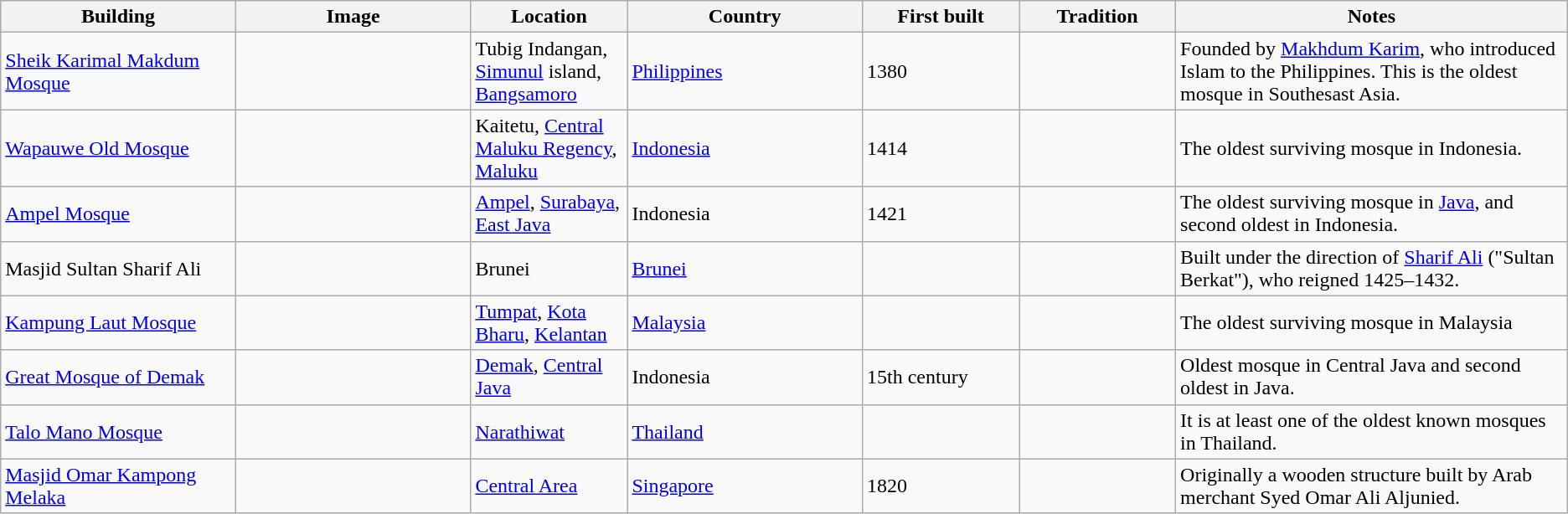<table class="wikitable sortable">
<tr>
<th style="width:15%">Building</th>
<th class="unsortable"; style="width:15%">Image</th>
<th style="width:10%">Location</th>
<th style="width:15%">Country</th>
<th style="width:10%">First built</th>
<th style="width:10%">Tradition</th>
<th class="unsortable"; style="width:25%">Notes</th>
</tr>
<tr>
<td><a href='#'>Sheik Karimal Makdum Mosque</a></td>
<td></td>
<td>Tubig Indangan, <a href='#'>Simunul</a> island, <a href='#'>Bangsamoro</a></td>
<td><a href='#'>Philippines</a></td>
<td>1380</td>
<td></td>
<td>Founded by <a href='#'>Makhdum Karim</a>, who introduced Islam to the Philippines. This is the oldest mosque in Southesast Asia.</td>
</tr>
<tr>
<td><a href='#'>Wapauwe Old Mosque</a></td>
<td></td>
<td>Kaitetu, <a href='#'>Central Maluku Regency</a>, <a href='#'>Maluku</a></td>
<td><a href='#'>Indonesia</a></td>
<td>1414</td>
<td></td>
<td>The oldest surviving mosque in Indonesia.</td>
</tr>
<tr>
<td><a href='#'>Ampel Mosque</a></td>
<td></td>
<td><a href='#'>Ampel</a>, <a href='#'>Surabaya</a>, <a href='#'>East Java</a></td>
<td>Indonesia</td>
<td>1421</td>
<td></td>
<td>The oldest surviving mosque in <a href='#'>Java</a>, and second oldest in Indonesia.</td>
</tr>
<tr>
<td>Masjid Sultan Sharif Ali</td>
<td></td>
<td>Brunei</td>
<td><a href='#'>Brunei</a></td>
<td></td>
<td></td>
<td>Built under the direction of <a href='#'>Sharif Ali</a> ("Sultan Berkat"), who reigned 1425–1432.</td>
</tr>
<tr>
<td><a href='#'>Kampung Laut Mosque</a></td>
<td></td>
<td><a href='#'>Tumpat</a>, <a href='#'>Kota Bharu</a>, <a href='#'>Kelantan</a></td>
<td><a href='#'>Malaysia</a></td>
<td></td>
<td></td>
<td>The oldest surviving mosque in Malaysia</td>
</tr>
<tr>
<td><a href='#'>Great Mosque of Demak</a></td>
<td></td>
<td><a href='#'>Demak</a>, <a href='#'>Central Java</a></td>
<td>Indonesia</td>
<td>15th century</td>
<td></td>
<td>Oldest mosque in Central Java and second oldest in Java.</td>
</tr>
<tr>
<td><a href='#'>Talo Mano Mosque</a></td>
<td></td>
<td><a href='#'>Narathiwat</a></td>
<td><a href='#'>Thailand</a></td>
<td></td>
<td></td>
<td>It is at least one of the oldest known mosques in Thailand.</td>
</tr>
<tr>
<td><a href='#'>Masjid Omar Kampong Melaka</a></td>
<td></td>
<td><a href='#'>Central Area</a></td>
<td><a href='#'>Singapore</a></td>
<td>1820</td>
<td></td>
<td>Originally a wooden structure built by Arab merchant Syed Omar Ali Aljunied.</td>
</tr>
</table>
